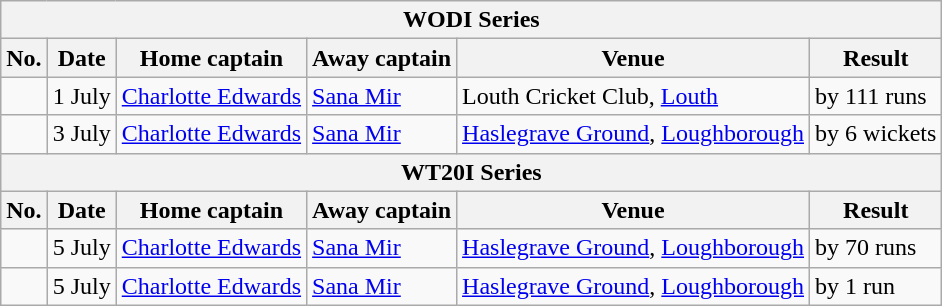<table class="wikitable">
<tr>
<th colspan="6">WODI Series</th>
</tr>
<tr>
<th>No.</th>
<th>Date</th>
<th>Home captain</th>
<th>Away captain</th>
<th>Venue</th>
<th>Result</th>
</tr>
<tr>
<td></td>
<td>1 July</td>
<td><a href='#'>Charlotte Edwards</a></td>
<td><a href='#'>Sana Mir</a></td>
<td>Louth Cricket Club, <a href='#'>Louth</a></td>
<td> by 111 runs</td>
</tr>
<tr>
<td></td>
<td>3 July</td>
<td><a href='#'>Charlotte Edwards</a></td>
<td><a href='#'>Sana Mir</a></td>
<td><a href='#'>Haslegrave Ground</a>, <a href='#'>Loughborough</a></td>
<td> by 6 wickets</td>
</tr>
<tr>
<th colspan="6">WT20I Series</th>
</tr>
<tr>
<th>No.</th>
<th>Date</th>
<th>Home captain</th>
<th>Away captain</th>
<th>Venue</th>
<th>Result</th>
</tr>
<tr>
<td></td>
<td>5 July</td>
<td><a href='#'>Charlotte Edwards</a></td>
<td><a href='#'>Sana Mir</a></td>
<td><a href='#'>Haslegrave Ground</a>, <a href='#'>Loughborough</a></td>
<td> by 70 runs</td>
</tr>
<tr>
<td></td>
<td>5 July</td>
<td><a href='#'>Charlotte Edwards</a></td>
<td><a href='#'>Sana Mir</a></td>
<td><a href='#'>Haslegrave Ground</a>, <a href='#'>Loughborough</a></td>
<td> by 1 run</td>
</tr>
</table>
